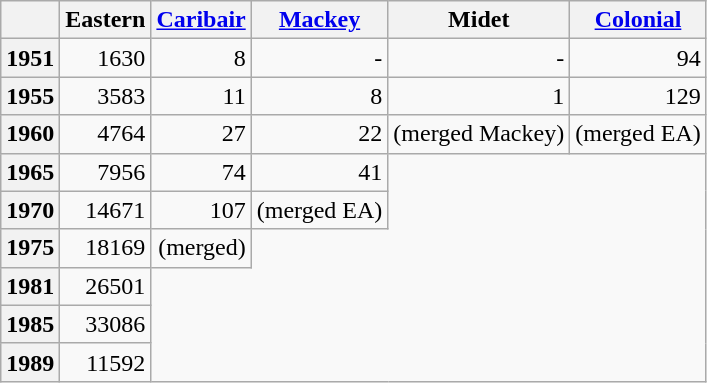<table class="wikitable">
<tr>
<th></th>
<th>Eastern</th>
<th><a href='#'>Caribair</a></th>
<th><a href='#'>Mackey</a></th>
<th>Midet</th>
<th><a href='#'>Colonial</a></th>
</tr>
<tr style="text-align:right;">
<th scope="row">1951</th>
<td>1630</td>
<td>8</td>
<td>-</td>
<td>-</td>
<td>94</td>
</tr>
<tr style="text-align:right;">
<th scope="row">1955</th>
<td>3583</td>
<td>11</td>
<td>8</td>
<td>1</td>
<td>129</td>
</tr>
<tr style="text-align:right;">
<th scope="row">1960</th>
<td>4764</td>
<td>27</td>
<td>22</td>
<td>(merged Mackey)</td>
<td>(merged EA)</td>
</tr>
<tr style="text-align:right;">
<th scope="row">1965</th>
<td>7956</td>
<td>74</td>
<td>41</td>
</tr>
<tr style="text-align:right;">
<th scope="row">1970</th>
<td>14671</td>
<td>107</td>
<td>(merged EA)</td>
</tr>
<tr style="text-align:right;">
<th scope="row">1975</th>
<td>18169</td>
<td>(merged)</td>
</tr>
<tr style="text-align:right;">
<th scope="row">1981</th>
<td>26501</td>
</tr>
<tr style="text-align:right;">
<th scope="row">1985</th>
<td>33086</td>
</tr>
<tr style="text-align:right;">
<th scope="row">1989</th>
<td>11592</td>
</tr>
</table>
